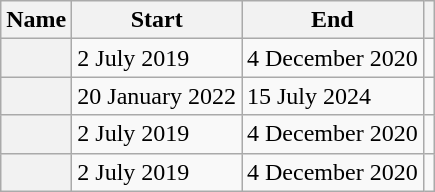<table class="wikitable sortable">
<tr>
<th scope="col">Name</th>
<th scope="col">Start</th>
<th scope="col">End</th>
<th scope="col" class="unsortable"></th>
</tr>
<tr>
<th scope="row"></th>
<td>2 July 2019</td>
<td>4 December 2020</td>
<td></td>
</tr>
<tr>
<th scope="row"></th>
<td>20 January 2022</td>
<td>15 July 2024</td>
<td></td>
</tr>
<tr>
<th scope="row"></th>
<td>2 July 2019</td>
<td>4 December 2020</td>
<td></td>
</tr>
<tr>
<th scope="row"></th>
<td>2 July 2019</td>
<td>4 December 2020</td>
<td></td>
</tr>
</table>
